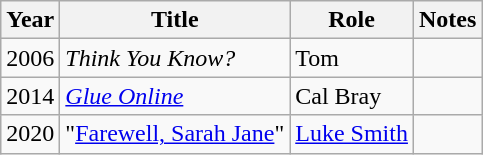<table class="wikitable">
<tr>
<th>Year</th>
<th>Title</th>
<th>Role</th>
<th>Notes</th>
</tr>
<tr>
<td>2006</td>
<td><em>Think You Know?</em></td>
<td>Tom</td>
<td></td>
</tr>
<tr>
<td>2014</td>
<td><em><a href='#'>Glue Online</a></em></td>
<td>Cal Bray</td>
<td></td>
</tr>
<tr>
<td>2020</td>
<td>"<a href='#'>Farewell, Sarah Jane</a>"</td>
<td><a href='#'>Luke Smith</a></td>
<td></td>
</tr>
</table>
